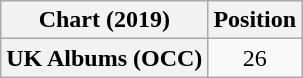<table class="wikitable plainrowheaders" style="text-align:center">
<tr>
<th scope="col">Chart (2019)</th>
<th scope="col">Position</th>
</tr>
<tr>
<th scope="row">UK Albums (OCC)</th>
<td>26</td>
</tr>
</table>
